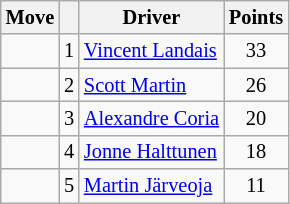<table class="wikitable" style="font-size:85%;">
<tr>
<th>Move</th>
<th></th>
<th>Driver</th>
<th>Points</th>
</tr>
<tr>
<td align="center"></td>
<td align="center">1</td>
<td><a href='#'>Vincent Landais</a></td>
<td align="center">33</td>
</tr>
<tr>
<td align="center"></td>
<td align="center">2</td>
<td><a href='#'>Scott Martin</a></td>
<td align="center">26</td>
</tr>
<tr>
<td align="center"></td>
<td align="center">3</td>
<td><a href='#'>Alexandre Coria</a></td>
<td align="center">20</td>
</tr>
<tr>
<td align="center"></td>
<td align="center">4</td>
<td><a href='#'>Jonne Halttunen</a></td>
<td align="center">18</td>
</tr>
<tr>
<td align="center"></td>
<td align="center">5</td>
<td><a href='#'>Martin Järveoja</a></td>
<td align="center">11</td>
</tr>
</table>
